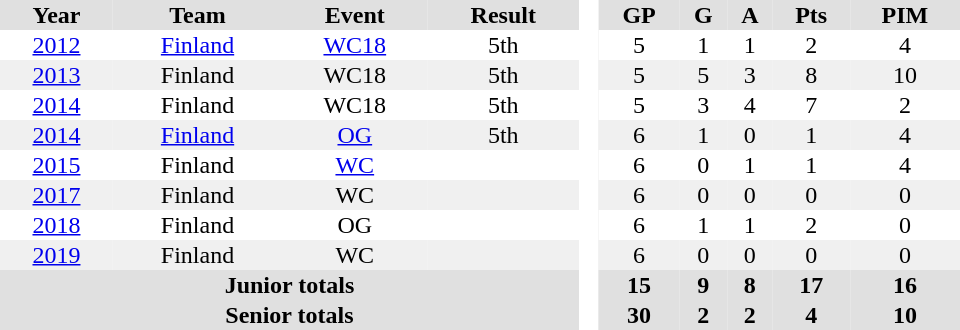<table border="0" cellpadding="1" cellspacing="0" style="text-align:center; width:40em">
<tr ALIGN="centre" bgcolor="#e0e0e0">
<th>Year</th>
<th>Team</th>
<th>Event</th>
<th>Result</th>
<th rowspan="95" bgcolor="#ffffff"> </th>
<th>GP</th>
<th>G</th>
<th>A</th>
<th>Pts</th>
<th>PIM</th>
</tr>
<tr>
<td><a href='#'>2012</a></td>
<td><a href='#'>Finland</a></td>
<td><a href='#'>WC18</a></td>
<td>5th</td>
<td>5</td>
<td>1</td>
<td>1</td>
<td>2</td>
<td>4</td>
</tr>
<tr bgcolor="#f0f0f0">
<td><a href='#'>2013</a></td>
<td>Finland</td>
<td>WC18</td>
<td>5th</td>
<td>5</td>
<td>5</td>
<td>3</td>
<td>8</td>
<td>10</td>
</tr>
<tr>
<td><a href='#'>2014</a></td>
<td>Finland</td>
<td>WC18</td>
<td>5th</td>
<td>5</td>
<td>3</td>
<td>4</td>
<td>7</td>
<td>2</td>
</tr>
<tr bgcolor="#f0f0f0">
<td><a href='#'>2014</a></td>
<td><a href='#'>Finland</a></td>
<td><a href='#'>OG</a></td>
<td>5th</td>
<td>6</td>
<td>1</td>
<td>0</td>
<td>1</td>
<td>4</td>
</tr>
<tr>
<td><a href='#'>2015</a></td>
<td>Finland</td>
<td><a href='#'>WC</a></td>
<td></td>
<td>6</td>
<td>0</td>
<td>1</td>
<td>1</td>
<td>4</td>
</tr>
<tr bgcolor="#f0f0f0">
<td><a href='#'>2017</a></td>
<td>Finland</td>
<td>WC</td>
<td></td>
<td>6</td>
<td>0</td>
<td>0</td>
<td>0</td>
<td>0</td>
</tr>
<tr>
<td><a href='#'>2018</a></td>
<td>Finland</td>
<td>OG</td>
<td></td>
<td>6</td>
<td>1</td>
<td>1</td>
<td>2</td>
<td>0</td>
</tr>
<tr bgcolor="#f0f0f0">
<td><a href='#'>2019</a></td>
<td>Finland</td>
<td>WC</td>
<td></td>
<td>6</td>
<td>0</td>
<td>0</td>
<td>0</td>
<td>0</td>
</tr>
<tr align="centre" bgcolor="#e0e0e0">
<th colspan="4">Junior totals</th>
<th>15</th>
<th>9</th>
<th>8</th>
<th>17</th>
<th>16</th>
</tr>
<tr align="centre" bgcolor="#e0e0e0">
<th colspan="4">Senior totals</th>
<th>30</th>
<th>2</th>
<th>2</th>
<th>4</th>
<th>10</th>
</tr>
</table>
